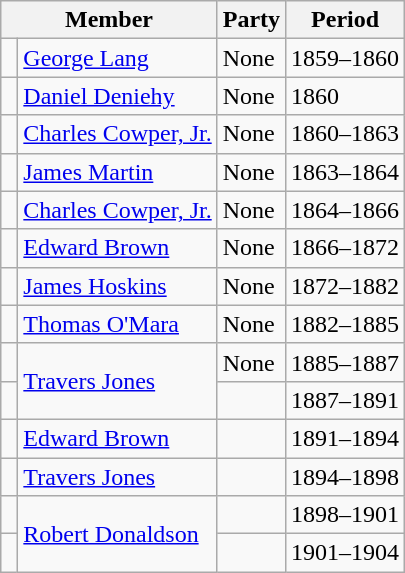<table class="wikitable">
<tr>
<th colspan="2">Member</th>
<th>Party</th>
<th>Period</th>
</tr>
<tr>
<td> </td>
<td><a href='#'>George Lang</a></td>
<td>None</td>
<td>1859–1860</td>
</tr>
<tr>
<td> </td>
<td><a href='#'>Daniel Deniehy</a></td>
<td>None</td>
<td>1860</td>
</tr>
<tr>
<td> </td>
<td><a href='#'>Charles Cowper, Jr.</a></td>
<td>None</td>
<td>1860–1863</td>
</tr>
<tr>
<td> </td>
<td><a href='#'>James Martin</a></td>
<td>None</td>
<td>1863–1864</td>
</tr>
<tr>
<td> </td>
<td><a href='#'>Charles Cowper, Jr.</a></td>
<td>None</td>
<td>1864–1866</td>
</tr>
<tr>
<td> </td>
<td><a href='#'>Edward Brown</a></td>
<td>None</td>
<td>1866–1872</td>
</tr>
<tr>
<td> </td>
<td><a href='#'>James Hoskins</a></td>
<td>None</td>
<td>1872–1882</td>
</tr>
<tr>
<td> </td>
<td><a href='#'>Thomas O'Mara</a></td>
<td>None</td>
<td>1882–1885</td>
</tr>
<tr>
<td> </td>
<td rowspan="2"><a href='#'>Travers Jones</a></td>
<td>None</td>
<td>1885–1887</td>
</tr>
<tr>
<td> </td>
<td></td>
<td>1887–1891</td>
</tr>
<tr>
<td> </td>
<td><a href='#'>Edward Brown</a></td>
<td></td>
<td>1891–1894</td>
</tr>
<tr>
<td> </td>
<td><a href='#'>Travers Jones</a></td>
<td></td>
<td>1894–1898</td>
</tr>
<tr>
<td> </td>
<td rowspan="2"><a href='#'>Robert Donaldson</a></td>
<td></td>
<td>1898–1901</td>
</tr>
<tr>
<td> </td>
<td></td>
<td>1901–1904</td>
</tr>
</table>
